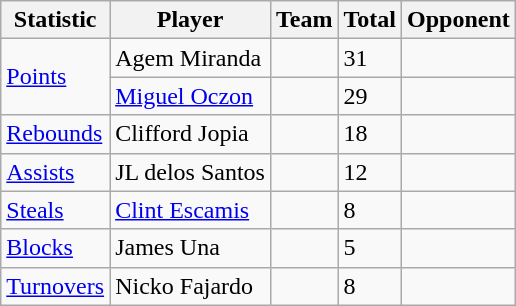<table class="wikitable">
<tr>
<th>Statistic</th>
<th>Player</th>
<th>Team</th>
<th>Total</th>
<th>Opponent</th>
</tr>
<tr>
<td rowspan="2"><a href='#'>Points</a></td>
<td>Agem Miranda</td>
<td></td>
<td>31</td>
<td></td>
</tr>
<tr>
<td><a href='#'>Miguel Oczon</a></td>
<td></td>
<td>29</td>
<td></td>
</tr>
<tr>
<td><a href='#'>Rebounds</a></td>
<td>Clifford Jopia</td>
<td></td>
<td>18</td>
<td></td>
</tr>
<tr>
<td><a href='#'>Assists</a></td>
<td>JL delos Santos</td>
<td></td>
<td>12</td>
<td></td>
</tr>
<tr>
<td><a href='#'>Steals</a></td>
<td><a href='#'>Clint Escamis</a></td>
<td></td>
<td>8</td>
<td></td>
</tr>
<tr>
<td><a href='#'>Blocks</a></td>
<td>James Una</td>
<td></td>
<td>5</td>
<td></td>
</tr>
<tr>
<td><a href='#'>Turnovers</a></td>
<td>Nicko Fajardo</td>
<td></td>
<td>8</td>
<td></td>
</tr>
</table>
